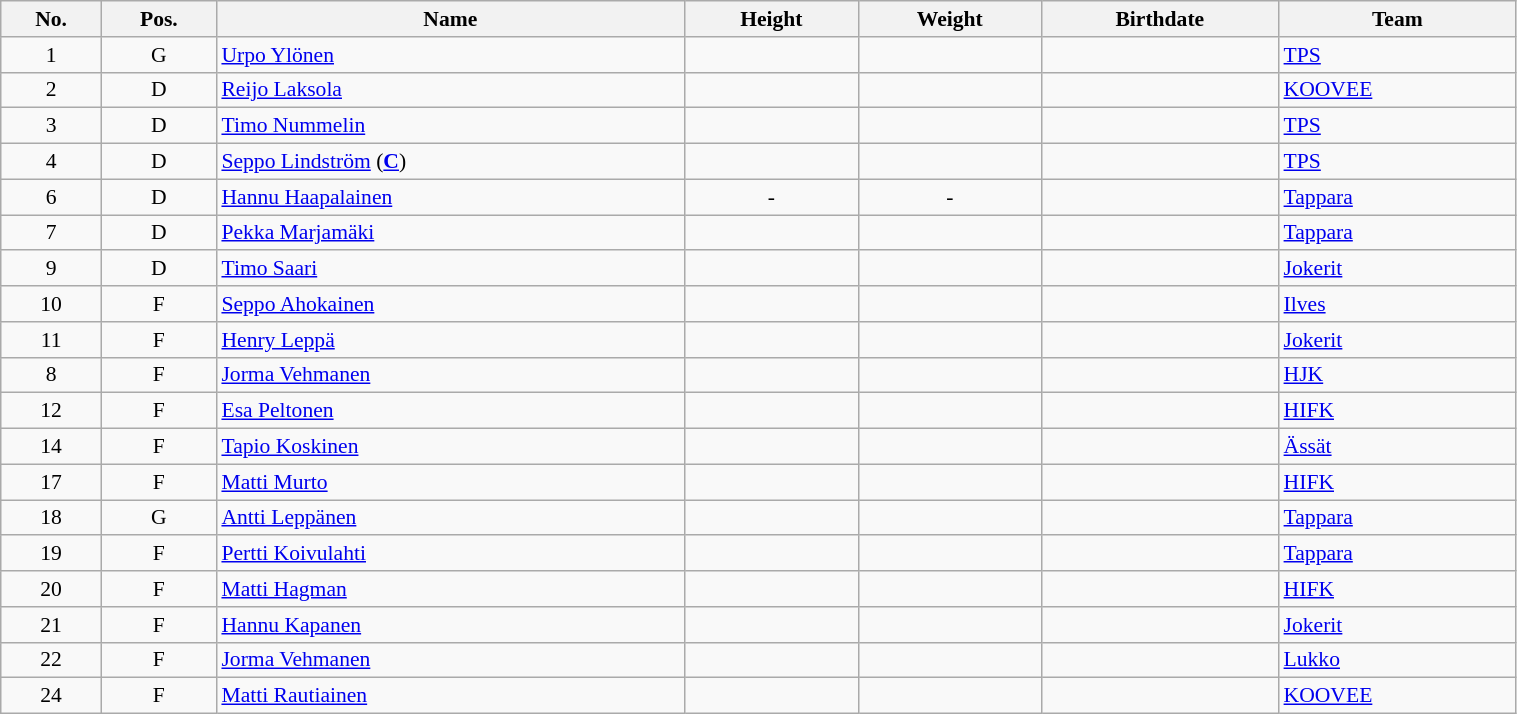<table class="wikitable sortable" width="80%" style="font-size: 90%; text-align: center;">
<tr>
<th>No.</th>
<th>Pos.</th>
<th>Name</th>
<th>Height</th>
<th>Weight</th>
<th>Birthdate</th>
<th>Team</th>
</tr>
<tr>
<td>1</td>
<td>G</td>
<td style="text-align:left;"><a href='#'>Urpo Ylönen</a></td>
<td></td>
<td></td>
<td style="text-align:right;"></td>
<td style="text-align:left;"> <a href='#'>TPS</a></td>
</tr>
<tr>
<td>2</td>
<td>D</td>
<td style="text-align:left;"><a href='#'>Reijo Laksola</a></td>
<td></td>
<td></td>
<td style="text-align:right;"></td>
<td style="text-align:left;"> <a href='#'>KOOVEE</a></td>
</tr>
<tr>
<td>3</td>
<td>D</td>
<td style="text-align:left;"><a href='#'>Timo Nummelin</a></td>
<td></td>
<td></td>
<td style="text-align:right;"></td>
<td style="text-align:left;"> <a href='#'>TPS</a></td>
</tr>
<tr>
<td>4</td>
<td>D</td>
<td style="text-align:left;"><a href='#'>Seppo Lindström</a> (<strong><a href='#'>C</a></strong>)</td>
<td></td>
<td></td>
<td style="text-align:right;"></td>
<td style="text-align:left;"> <a href='#'>TPS</a></td>
</tr>
<tr>
<td>6</td>
<td>D</td>
<td style="text-align:left;"><a href='#'>Hannu Haapalainen</a></td>
<td>-</td>
<td>-</td>
<td style="text-align:right;"></td>
<td style="text-align:left;"> <a href='#'>Tappara</a></td>
</tr>
<tr>
<td>7</td>
<td>D</td>
<td style="text-align:left;"><a href='#'>Pekka Marjamäki</a></td>
<td></td>
<td></td>
<td style="text-align:right;"></td>
<td style="text-align:left;"> <a href='#'>Tappara</a></td>
</tr>
<tr>
<td>9</td>
<td>D</td>
<td style="text-align:left;"><a href='#'>Timo Saari</a></td>
<td></td>
<td></td>
<td style="text-align:right;"></td>
<td style="text-align:left;"> <a href='#'>Jokerit</a></td>
</tr>
<tr>
<td>10</td>
<td>F</td>
<td style="text-align:left;"><a href='#'>Seppo Ahokainen</a></td>
<td></td>
<td></td>
<td style="text-align:right;"></td>
<td style="text-align:left;"> <a href='#'>Ilves</a></td>
</tr>
<tr>
<td>11</td>
<td>F</td>
<td style="text-align:left;"><a href='#'>Henry Leppä</a></td>
<td></td>
<td></td>
<td style="text-align:right;"></td>
<td style="text-align:left;"> <a href='#'>Jokerit</a></td>
</tr>
<tr>
<td>8</td>
<td>F</td>
<td style="text-align:left;"><a href='#'>Jorma Vehmanen</a></td>
<td></td>
<td></td>
<td style="text-align:right;"></td>
<td style="text-align:left;"> <a href='#'>HJK</a></td>
</tr>
<tr>
<td>12</td>
<td>F</td>
<td style="text-align:left;"><a href='#'>Esa Peltonen</a></td>
<td></td>
<td></td>
<td style="text-align:right;"></td>
<td style="text-align:left;"> <a href='#'>HIFK</a></td>
</tr>
<tr>
<td>14</td>
<td>F</td>
<td style="text-align:left;"><a href='#'>Tapio Koskinen</a></td>
<td></td>
<td></td>
<td style="text-align:right;"></td>
<td style="text-align:left;"> <a href='#'>Ässät</a></td>
</tr>
<tr>
<td>17</td>
<td>F</td>
<td style="text-align:left;"><a href='#'>Matti Murto</a></td>
<td></td>
<td></td>
<td style="text-align:right;"></td>
<td style="text-align:left;"> <a href='#'>HIFK</a></td>
</tr>
<tr>
<td>18</td>
<td>G</td>
<td style="text-align:left;"><a href='#'>Antti Leppänen</a></td>
<td></td>
<td></td>
<td style="text-align:right;"></td>
<td style="text-align:left;"> <a href='#'>Tappara</a></td>
</tr>
<tr>
<td>19</td>
<td>F</td>
<td style="text-align:left;"><a href='#'>Pertti Koivulahti</a></td>
<td></td>
<td></td>
<td style="text-align:right;"></td>
<td style="text-align:left;"> <a href='#'>Tappara</a></td>
</tr>
<tr>
<td>20</td>
<td>F</td>
<td style="text-align:left;"><a href='#'>Matti Hagman</a></td>
<td></td>
<td></td>
<td style="text-align:right;"></td>
<td style="text-align:left;"> <a href='#'>HIFK</a></td>
</tr>
<tr>
<td>21</td>
<td>F</td>
<td style="text-align:left;"><a href='#'>Hannu Kapanen</a></td>
<td></td>
<td></td>
<td style="text-align:right;"></td>
<td style="text-align:left;"> <a href='#'>Jokerit</a></td>
</tr>
<tr>
<td>22</td>
<td>F</td>
<td style="text-align:left;"><a href='#'>Jorma Vehmanen</a></td>
<td></td>
<td></td>
<td style="text-align:right;"></td>
<td style="text-align:left;"> <a href='#'>Lukko</a></td>
</tr>
<tr>
<td>24</td>
<td>F</td>
<td style="text-align:left;"><a href='#'>Matti Rautiainen</a></td>
<td></td>
<td></td>
<td style="text-align:right;"></td>
<td style="text-align:left;"> <a href='#'>KOOVEE</a></td>
</tr>
</table>
